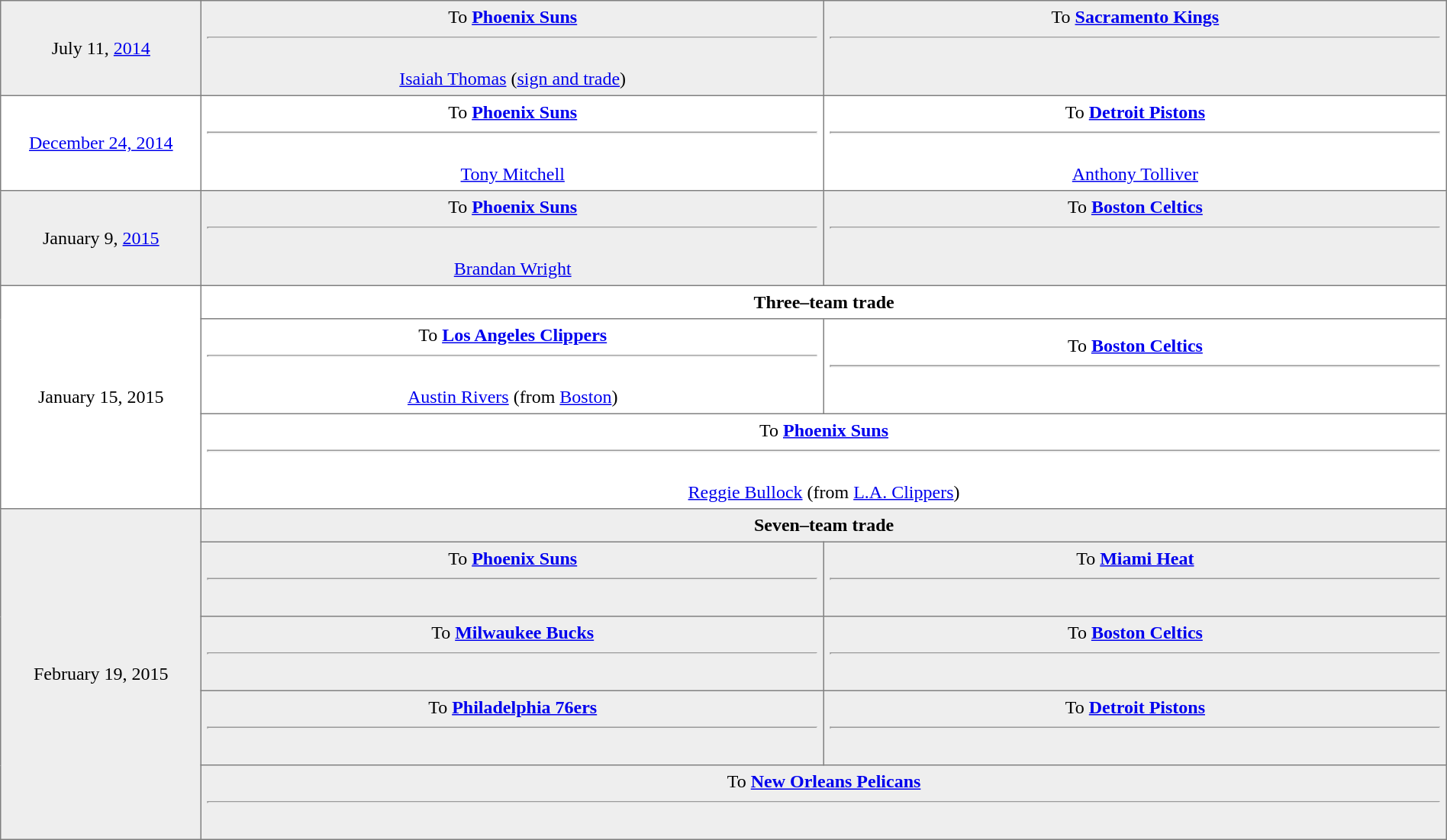<table border="1" style="border-collapse:collapse; text-align:center; width:100%;"  cellpadding="5">
<tr style="background:#eee;">
<td style="width:10%">July 11, <a href='#'>2014</a><br></td>
<td style="width:31%; vertical-align:top;">To <strong><a href='#'>Phoenix Suns</a></strong><hr><br> <a href='#'>Isaiah Thomas</a> (<a href='#'>sign and trade</a>)</td>
<td style="width:31%; vertical-align:top;">To <strong><a href='#'>Sacramento Kings</a></strong><hr><br></td>
</tr>
<tr>
<td style="width:10%"><a href='#'>December 24, 2014</a><br></td>
<td style="width:31%; vertical-align:top;">To <strong><a href='#'>Phoenix Suns</a></strong><hr><br> <a href='#'>Tony Mitchell</a></td>
<td style="width:31%; vertical-align:top;">To <strong><a href='#'>Detroit Pistons</a></strong><hr><br> <a href='#'>Anthony Tolliver</a></td>
</tr>
<tr style="background:#eee;">
<td style="width:10%">January 9, <a href='#'>2015</a><br></td>
<td style="width:31%; vertical-align:top;">To <strong><a href='#'>Phoenix Suns</a></strong><hr><br> <a href='#'>Brandan Wright</a></td>
<td style="width:31%; vertical-align:top;">To <strong><a href='#'>Boston Celtics</a></strong><hr><br></td>
</tr>
<tr>
<td rowspan=3>January 15, 2015</td>
<td colspan=2><strong>Three–team trade</strong></td>
</tr>
<tr>
<td align="width:31%" valign="top">To <strong><a href='#'>Los Angeles Clippers</a></strong><hr><br> <a href='#'>Austin Rivers</a> (from <a href='#'>Boston</a>)</td>
<td align="width:31%" valign="top;">To <strong><a href='#'>Boston Celtics</a></strong><hr><br></td>
</tr>
<tr>
<td colspan="2" align="center" valign="top;">To <strong><a href='#'>Phoenix Suns</a></strong><hr><br> <a href='#'>Reggie Bullock</a> (from <a href='#'>L.A. Clippers</a>)</td>
</tr>
<tr style="background:#eee;">
<td rowspan="5" style="width:10%;">February 19, 2015<br></td>
<td colspan="2" style="width:31%; vertical-align:top;"><strong>Seven–team trade</strong></td>
</tr>
<tr style="background:#eee;">
<td align="width:31%" valign="top">To <strong><a href='#'>Phoenix Suns</a></strong><hr><br></td>
<td align="width:31%" valign="top">To <strong><a href='#'>Miami Heat</a></strong><hr><br></td>
</tr>
<tr style="background:#eee;">
<td align="width:31%" valign="top">To <strong><a href='#'>Milwaukee Bucks</a></strong><hr><br></td>
<td align="width:31%" valign="top">To <strong><a href='#'>Boston Celtics</a></strong><hr><br></td>
</tr>
<tr style="background:#eee;">
<td align="width:31%" valign="top">To <strong><a href='#'>Philadelphia 76ers</a></strong><hr><br></td>
<td align="width:31%" valign="top;">To <strong><a href='#'>Detroit Pistons</a></strong><hr><br></td>
</tr>
<tr style="background:#eee;">
<td colspan="2" align="center" valign="top">To <strong><a href='#'>New Orleans Pelicans</a></strong><hr><br></td>
</tr>
</table>
